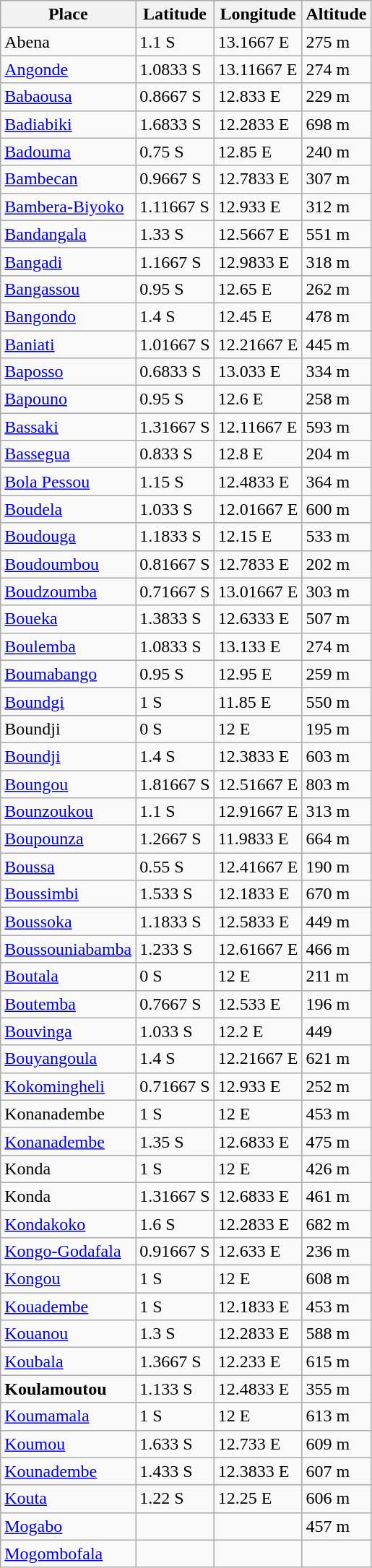<table class="wikitable">
<tr>
<th>Place</th>
<th>Latitude</th>
<th>Longitude</th>
<th>Altitude</th>
</tr>
<tr>
<td>Abena</td>
<td>1.1 S</td>
<td>13.1667 E</td>
<td>275 m</td>
</tr>
<tr>
<td><a href='#'>Angonde</a></td>
<td>1.0833 S</td>
<td>13.11667 E</td>
<td>274 m</td>
</tr>
<tr>
<td><a href='#'>Babaousa</a></td>
<td>0.8667 S</td>
<td>12.833 E</td>
<td>229 m</td>
</tr>
<tr>
<td><a href='#'>Badiabiki</a></td>
<td>1.6833 S</td>
<td>12.2833 E</td>
<td>698 m</td>
</tr>
<tr>
<td><a href='#'>Badouma</a></td>
<td>0.75 S</td>
<td>12.85 E</td>
<td>240 m</td>
</tr>
<tr>
<td><a href='#'>Bambecan</a></td>
<td>0.9667 S</td>
<td>12.7833 E</td>
<td>307 m</td>
</tr>
<tr>
<td><a href='#'>Bambera-Biyoko</a></td>
<td>1.11667 S</td>
<td>12.933 E</td>
<td>312 m</td>
</tr>
<tr>
<td><a href='#'>Bandangala</a></td>
<td>1.33 S</td>
<td>12.5667 E</td>
<td>551 m</td>
</tr>
<tr>
<td><a href='#'>Bangadi</a></td>
<td>1.1667 S</td>
<td>12.9833 E</td>
<td>318 m</td>
</tr>
<tr>
<td><a href='#'>Bangassou</a></td>
<td>0.95 S</td>
<td>12.65 E</td>
<td>262 m</td>
</tr>
<tr>
<td><a href='#'>Bangondo</a></td>
<td>1.4 S</td>
<td>12.45 E</td>
<td>478 m</td>
</tr>
<tr>
<td><a href='#'>Baniati</a></td>
<td>1.01667 S</td>
<td>12.21667 E</td>
<td>445 m</td>
</tr>
<tr>
<td><a href='#'>Baposso</a></td>
<td>0.6833 S</td>
<td>13.033 E</td>
<td>334 m</td>
</tr>
<tr>
<td><a href='#'>Bapouno</a></td>
<td>0.95 S</td>
<td>12.6 E</td>
<td>258 m</td>
</tr>
<tr>
<td><a href='#'>Bassaki</a></td>
<td>1.31667 S</td>
<td>12.11667 E</td>
<td>593 m</td>
</tr>
<tr>
<td><a href='#'>Bassegua</a></td>
<td>0.833 S</td>
<td>12.8 E</td>
<td>204 m</td>
</tr>
<tr>
<td><a href='#'>Bola Pessou</a></td>
<td>1.15 S</td>
<td>12.4833 E</td>
<td>364 m</td>
</tr>
<tr>
<td><a href='#'>Boudela</a></td>
<td>1.033 S</td>
<td>12.01667 E</td>
<td>600 m</td>
</tr>
<tr>
<td><a href='#'>Boudouga</a></td>
<td>1.1833 S</td>
<td>12.15 E</td>
<td>533 m</td>
</tr>
<tr>
<td><a href='#'>Boudoumbou</a></td>
<td>0.81667 S</td>
<td>12.7833 E</td>
<td>202 m</td>
</tr>
<tr>
<td><a href='#'>Boudzoumba</a></td>
<td>0.71667 S</td>
<td>13.01667 E</td>
<td>303 m</td>
</tr>
<tr>
<td><a href='#'>Boueka</a></td>
<td>1.3833 S</td>
<td>12.6333 E</td>
<td>507 m</td>
</tr>
<tr>
<td><a href='#'>Boulemba</a></td>
<td>1.0833 S</td>
<td>13.133 E</td>
<td>274 m</td>
</tr>
<tr>
<td><a href='#'>Boumabango</a></td>
<td>0.95 S</td>
<td>12.95 E</td>
<td>259 m</td>
</tr>
<tr>
<td><a href='#'>Boundgi</a></td>
<td>1 S</td>
<td>11.85 E</td>
<td>550 m</td>
</tr>
<tr>
<td>Boundji</td>
<td>0 S</td>
<td>12 E</td>
<td>195 m</td>
</tr>
<tr>
<td><a href='#'>Boundji</a></td>
<td>1.4 S</td>
<td>12.3833 E</td>
<td>603 m</td>
</tr>
<tr>
<td><a href='#'>Boungou</a></td>
<td>1.81667 S</td>
<td>12.51667 E</td>
<td>803 m</td>
</tr>
<tr>
<td><a href='#'>Bounzoukou</a></td>
<td>1.1 S</td>
<td>12.91667 E</td>
<td>313 m</td>
</tr>
<tr>
<td><a href='#'>Boupounza</a></td>
<td>1.2667 S</td>
<td>11.9833 E</td>
<td>664 m</td>
</tr>
<tr>
<td><a href='#'>Boussa</a></td>
<td>0.55 S</td>
<td>12.41667 E</td>
<td>190 m</td>
</tr>
<tr>
<td><a href='#'>Boussimbi</a></td>
<td>1.533 S</td>
<td>12.1833 E</td>
<td>670 m</td>
</tr>
<tr>
<td><a href='#'>Boussoka</a></td>
<td>1.1833 S</td>
<td>12.5833 E</td>
<td>449 m</td>
</tr>
<tr>
<td><a href='#'>Boussouniabamba</a></td>
<td>1.233 S</td>
<td>12.61667 E</td>
<td>466 m</td>
</tr>
<tr>
<td><a href='#'>Boutala</a></td>
<td>0 S</td>
<td>12 E</td>
<td>211 m</td>
</tr>
<tr>
<td><a href='#'>Boutemba</a></td>
<td>0.7667 S</td>
<td>12.533 E</td>
<td>196 m</td>
</tr>
<tr>
<td><a href='#'>Bouvinga</a></td>
<td>1.033 S</td>
<td>12.2 E</td>
<td>449</td>
</tr>
<tr>
<td><a href='#'>Bouyangoula</a></td>
<td>1.4 S</td>
<td>12.21667 E</td>
<td>621 m</td>
</tr>
<tr>
<td><a href='#'>Kokomingheli</a></td>
<td>0.71667 S</td>
<td>12.933 E</td>
<td>252 m</td>
</tr>
<tr>
<td>Konanadembe</td>
<td>1 S</td>
<td>12 E</td>
<td>453 m</td>
</tr>
<tr>
<td><a href='#'>Konanadembe</a></td>
<td>1.35 S</td>
<td>12.6833 E</td>
<td>475 m</td>
</tr>
<tr>
<td>Konda</td>
<td>1 S</td>
<td>12 E</td>
<td>426 m</td>
</tr>
<tr>
<td>Konda</td>
<td>1.31667 S</td>
<td>12.6833 E</td>
<td>461 m</td>
</tr>
<tr>
<td><a href='#'>Kondakoko</a></td>
<td>1.6 S</td>
<td>12.2833 E</td>
<td>682 m</td>
</tr>
<tr>
<td><a href='#'>Kongo-Godafala</a></td>
<td>0.91667 S</td>
<td>12.633 E</td>
<td>236 m</td>
</tr>
<tr>
<td><a href='#'>Kongou</a></td>
<td>1 S</td>
<td>12 E</td>
<td>608 m</td>
</tr>
<tr>
<td><a href='#'>Kouadembe</a></td>
<td>1 S</td>
<td>12.1833 E</td>
<td>453 m</td>
</tr>
<tr>
<td><a href='#'>Kouanou</a></td>
<td>1.3 S</td>
<td>12.2833 E</td>
<td>588 m</td>
</tr>
<tr>
<td><a href='#'>Koubala</a></td>
<td>1.3667 S</td>
<td>12.233 E</td>
<td>615 m</td>
</tr>
<tr>
<td><strong>Koulamoutou</strong></td>
<td>1.133 S</td>
<td>12.4833 E</td>
<td>355 m</td>
</tr>
<tr>
<td><a href='#'>Koumamala</a></td>
<td>1 S</td>
<td>12 E</td>
<td>613 m</td>
</tr>
<tr>
<td><a href='#'>Koumou</a></td>
<td>1.633 S</td>
<td>12.733 E</td>
<td>609 m</td>
</tr>
<tr>
<td><a href='#'>Kounadembe</a></td>
<td>1.433 S</td>
<td>12.3833 E</td>
<td>607 m</td>
</tr>
<tr>
<td><a href='#'>Kouta</a></td>
<td>1.22 S</td>
<td>12.25 E</td>
<td>606 m</td>
</tr>
<tr>
<td><a href='#'>Mogabo</a></td>
<td></td>
<td></td>
<td>457 m</td>
</tr>
<tr>
<td><a href='#'>Mogombofala</a></td>
<td></td>
<td></td>
<td></td>
</tr>
</table>
